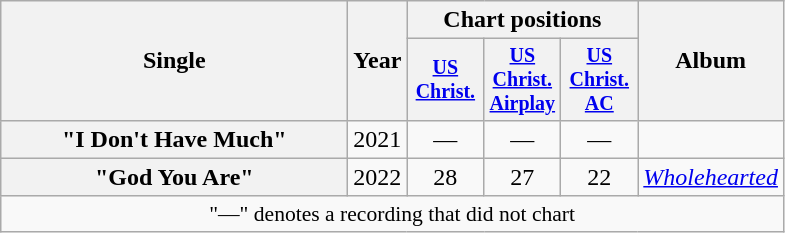<table class="wikitable plainrowheaders" style="text-align:center;">
<tr>
<th rowspan="2" style="width:14em;">Single</th>
<th rowspan="2">Year</th>
<th colspan="3">Chart positions</th>
<th rowspan="2">Album</th>
</tr>
<tr style="font-size:smaller;">
<th width="45"><a href='#'>US<br>Christ.</a><br></th>
<th width="45"><a href='#'>US<br>Christ.<br>Airplay</a><br></th>
<th width="45"><a href='#'>US<br>Christ.<br>AC</a><br></th>
</tr>
<tr>
<th scope="row">"I Don't Have Much"<br></th>
<td>2021</td>
<td>—</td>
<td>—</td>
<td>—</td>
<td></td>
</tr>
<tr>
<th scope="row">"God You Are"<br></th>
<td>2022</td>
<td>28</td>
<td>27</td>
<td>22</td>
<td><em><a href='#'>Wholehearted</a></em></td>
</tr>
<tr>
<td colspan="6" style="font-size:90%">"—" denotes a recording that did not chart</td>
</tr>
</table>
